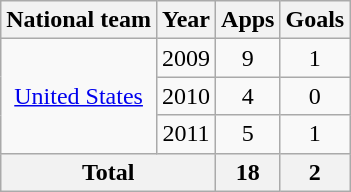<table class="wikitable" style="text-align:center">
<tr>
<th>National team</th>
<th>Year</th>
<th>Apps</th>
<th>Goals</th>
</tr>
<tr>
<td rowspan="3" valign="center"><a href='#'>United States</a></td>
<td>2009</td>
<td>9</td>
<td>1</td>
</tr>
<tr>
<td>2010</td>
<td>4</td>
<td>0</td>
</tr>
<tr>
<td>2011</td>
<td>5</td>
<td>1</td>
</tr>
<tr>
<th colspan="2">Total</th>
<th>18</th>
<th>2</th>
</tr>
</table>
